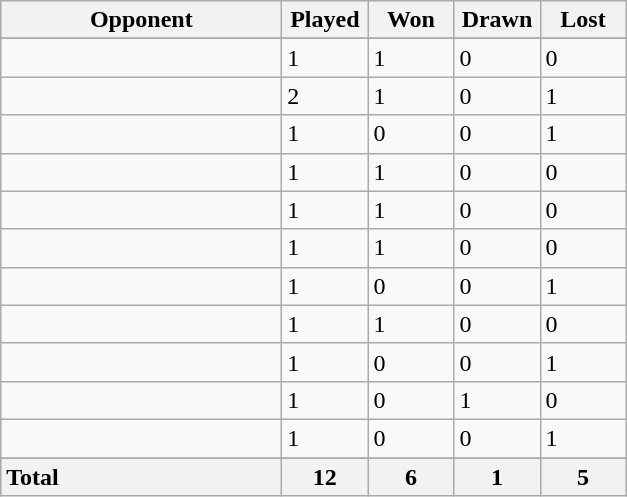<table class="wikitable sortable" style="font-size:100%">
<tr>
<th style="width:180px;">Opponent</th>
<th style="width:50px;">Played</th>
<th style="width:50px;">Won</th>
<th style="width:50px;">Drawn</th>
<th style="width:50px;">Lost</th>
</tr>
<tr>
</tr>
<tr>
<td style="text-align:left;"></td>
<td>1</td>
<td>1</td>
<td>0</td>
<td>0</td>
</tr>
<tr>
<td style="text-align:left;"></td>
<td>2</td>
<td>1</td>
<td>0</td>
<td>1</td>
</tr>
<tr>
<td style="text-align:left;"></td>
<td>1</td>
<td>0</td>
<td>0</td>
<td>1</td>
</tr>
<tr>
<td style="text-align:left;"></td>
<td>1</td>
<td>1</td>
<td>0</td>
<td>0</td>
</tr>
<tr>
<td style="text-align:left;"></td>
<td>1</td>
<td>1</td>
<td>0</td>
<td>0</td>
</tr>
<tr>
<td style="text-align:left;"></td>
<td>1</td>
<td>1</td>
<td>0</td>
<td>0</td>
</tr>
<tr>
<td style="text-align:left;"></td>
<td>1</td>
<td>0</td>
<td>0</td>
<td>1</td>
</tr>
<tr>
<td style="text-align:left;"></td>
<td>1</td>
<td>1</td>
<td>0</td>
<td>0</td>
</tr>
<tr>
<td style="text-align:left;"></td>
<td>1</td>
<td>0</td>
<td>0</td>
<td>1</td>
</tr>
<tr>
<td style="text-align:left;"></td>
<td>1</td>
<td>0</td>
<td>1</td>
<td>0</td>
</tr>
<tr>
<td style="text-align:left;"></td>
<td>1</td>
<td>0</td>
<td>0</td>
<td>1</td>
</tr>
<tr>
</tr>
<tr>
<th style="text-align:left;"><strong>Total</strong></th>
<th><strong>12</strong></th>
<th><strong>6</strong></th>
<th><strong>1</strong></th>
<th><strong>5</strong></th>
</tr>
</table>
